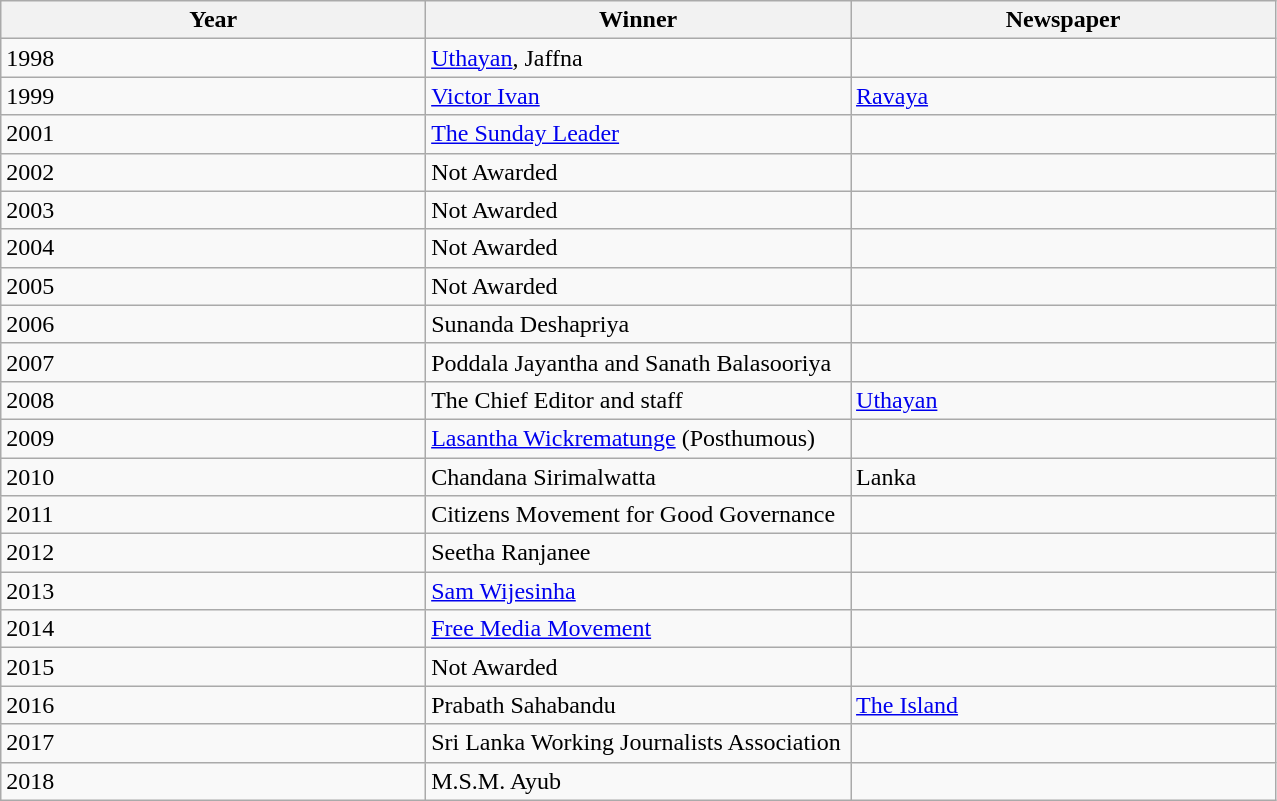<table class="wikitable sortable mw-collapsible mw-collapsed">
<tr>
<th width="33%">Year</th>
<th width="33%">Winner</th>
<th width="33%">Newspaper</th>
</tr>
<tr>
<td>1998</td>
<td><a href='#'>Uthayan</a>, Jaffna</td>
<td></td>
</tr>
<tr>
<td>1999</td>
<td><a href='#'>Victor Ivan</a></td>
<td><a href='#'>Ravaya</a></td>
</tr>
<tr>
<td>2001</td>
<td><a href='#'>The Sunday Leader</a></td>
<td></td>
</tr>
<tr>
<td>2002</td>
<td>Not Awarded</td>
<td></td>
</tr>
<tr>
<td>2003</td>
<td>Not Awarded</td>
<td></td>
</tr>
<tr>
<td>2004</td>
<td>Not Awarded</td>
<td></td>
</tr>
<tr>
<td>2005</td>
<td>Not Awarded</td>
<td></td>
</tr>
<tr>
<td>2006</td>
<td>Sunanda Deshapriya</td>
<td></td>
</tr>
<tr>
<td>2007</td>
<td>Poddala Jayantha and Sanath Balasooriya</td>
<td></td>
</tr>
<tr>
<td>2008</td>
<td>The Chief Editor and staff</td>
<td><a href='#'>Uthayan</a></td>
</tr>
<tr>
<td>2009</td>
<td><a href='#'>Lasantha Wickrematunge</a> (Posthumous)</td>
<td></td>
</tr>
<tr>
<td>2010</td>
<td>Chandana Sirimalwatta</td>
<td>Lanka</td>
</tr>
<tr>
<td>2011</td>
<td>Citizens Movement for Good Governance</td>
<td></td>
</tr>
<tr>
<td>2012</td>
<td>Seetha Ranjanee</td>
<td></td>
</tr>
<tr>
<td>2013</td>
<td><a href='#'>Sam Wijesinha</a></td>
<td></td>
</tr>
<tr>
<td>2014</td>
<td><a href='#'>Free Media Movement</a></td>
<td></td>
</tr>
<tr>
<td>2015</td>
<td>Not Awarded</td>
<td></td>
</tr>
<tr>
<td>2016</td>
<td>Prabath Sahabandu</td>
<td><a href='#'>The Island</a></td>
</tr>
<tr>
<td>2017</td>
<td>Sri Lanka Working Journalists Association</td>
<td></td>
</tr>
<tr>
<td>2018</td>
<td>M.S.M. Ayub</td>
<td></td>
</tr>
</table>
